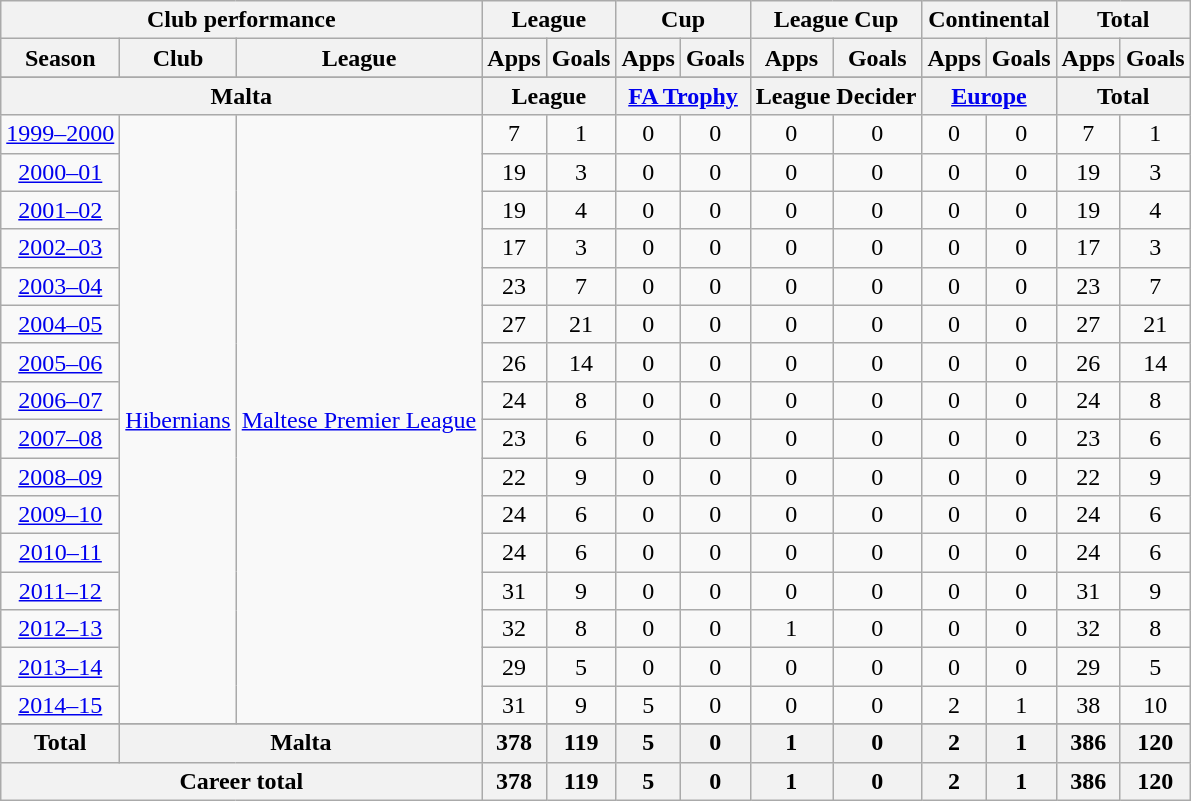<table class="wikitable" style="text-align:center">
<tr>
<th colspan=3>Club performance</th>
<th colspan=2>League</th>
<th colspan=2>Cup</th>
<th colspan=2>League Cup</th>
<th colspan=2>Continental</th>
<th colspan=2>Total</th>
</tr>
<tr>
<th>Season</th>
<th>Club</th>
<th>League</th>
<th>Apps</th>
<th>Goals</th>
<th>Apps</th>
<th>Goals</th>
<th>Apps</th>
<th>Goals</th>
<th>Apps</th>
<th>Goals</th>
<th>Apps</th>
<th>Goals</th>
</tr>
<tr>
</tr>
<tr>
<th colspan=3>Malta</th>
<th colspan=2>League</th>
<th colspan=2><a href='#'>FA Trophy</a></th>
<th colspan=2>League Decider</th>
<th colspan=2><a href='#'>Europe</a></th>
<th colspan=2>Total</th>
</tr>
<tr>
<td><a href='#'>1999–2000</a></td>
<td rowspan="16"><a href='#'>Hibernians</a></td>
<td rowspan="16"><a href='#'>Maltese Premier League</a></td>
<td>7</td>
<td>1</td>
<td>0</td>
<td>0</td>
<td>0</td>
<td>0</td>
<td>0</td>
<td>0</td>
<td>7</td>
<td>1</td>
</tr>
<tr>
<td><a href='#'>2000–01</a></td>
<td>19</td>
<td>3</td>
<td>0</td>
<td>0</td>
<td>0</td>
<td>0</td>
<td>0</td>
<td>0</td>
<td>19</td>
<td>3</td>
</tr>
<tr>
<td><a href='#'>2001–02</a></td>
<td>19</td>
<td>4</td>
<td>0</td>
<td>0</td>
<td>0</td>
<td>0</td>
<td>0</td>
<td>0</td>
<td>19</td>
<td>4</td>
</tr>
<tr>
<td><a href='#'>2002–03</a></td>
<td>17</td>
<td>3</td>
<td>0</td>
<td>0</td>
<td>0</td>
<td>0</td>
<td>0</td>
<td>0</td>
<td>17</td>
<td>3</td>
</tr>
<tr>
<td><a href='#'>2003–04</a></td>
<td>23</td>
<td>7</td>
<td>0</td>
<td>0</td>
<td>0</td>
<td>0</td>
<td>0</td>
<td>0</td>
<td>23</td>
<td>7</td>
</tr>
<tr>
<td><a href='#'>2004–05</a></td>
<td>27</td>
<td>21</td>
<td>0</td>
<td>0</td>
<td>0</td>
<td>0</td>
<td>0</td>
<td>0</td>
<td>27</td>
<td>21</td>
</tr>
<tr>
<td><a href='#'>2005–06</a></td>
<td>26</td>
<td>14</td>
<td>0</td>
<td>0</td>
<td>0</td>
<td>0</td>
<td>0</td>
<td>0</td>
<td>26</td>
<td>14</td>
</tr>
<tr>
<td><a href='#'>2006–07</a></td>
<td>24</td>
<td>8</td>
<td>0</td>
<td>0</td>
<td>0</td>
<td>0</td>
<td>0</td>
<td>0</td>
<td>24</td>
<td>8</td>
</tr>
<tr>
<td><a href='#'>2007–08</a></td>
<td>23</td>
<td>6</td>
<td>0</td>
<td>0</td>
<td>0</td>
<td>0</td>
<td>0</td>
<td>0</td>
<td>23</td>
<td>6</td>
</tr>
<tr>
<td><a href='#'>2008–09</a></td>
<td>22</td>
<td>9</td>
<td>0</td>
<td>0</td>
<td>0</td>
<td>0</td>
<td>0</td>
<td>0</td>
<td>22</td>
<td>9</td>
</tr>
<tr>
<td><a href='#'>2009–10</a></td>
<td>24</td>
<td>6</td>
<td>0</td>
<td>0</td>
<td>0</td>
<td>0</td>
<td>0</td>
<td>0</td>
<td>24</td>
<td>6</td>
</tr>
<tr>
<td><a href='#'>2010–11</a></td>
<td>24</td>
<td>6</td>
<td>0</td>
<td>0</td>
<td>0</td>
<td>0</td>
<td>0</td>
<td>0</td>
<td>24</td>
<td>6</td>
</tr>
<tr>
<td><a href='#'>2011–12</a></td>
<td>31</td>
<td>9</td>
<td>0</td>
<td>0</td>
<td>0</td>
<td>0</td>
<td>0</td>
<td>0</td>
<td>31</td>
<td>9</td>
</tr>
<tr>
<td><a href='#'>2012–13</a></td>
<td>32</td>
<td>8</td>
<td>0</td>
<td>0</td>
<td>1</td>
<td>0</td>
<td>0</td>
<td>0</td>
<td>32</td>
<td>8</td>
</tr>
<tr>
<td><a href='#'>2013–14</a></td>
<td>29</td>
<td>5</td>
<td>0</td>
<td>0</td>
<td>0</td>
<td>0</td>
<td>0</td>
<td>0</td>
<td>29</td>
<td>5</td>
</tr>
<tr>
<td><a href='#'>2014–15</a></td>
<td>31</td>
<td>9</td>
<td>5</td>
<td>0</td>
<td>0</td>
<td>0</td>
<td>2</td>
<td>1</td>
<td>38</td>
<td>10</td>
</tr>
<tr>
</tr>
<tr>
<th rowspan=1>Total</th>
<th colspan=2>Malta</th>
<th>378</th>
<th>119</th>
<th>5</th>
<th>0</th>
<th>1</th>
<th>0</th>
<th>2</th>
<th>1</th>
<th>386</th>
<th>120</th>
</tr>
<tr>
<th colspan=3>Career total</th>
<th>378</th>
<th>119</th>
<th>5</th>
<th>0</th>
<th>1</th>
<th>0</th>
<th>2</th>
<th>1</th>
<th>386</th>
<th>120</th>
</tr>
</table>
